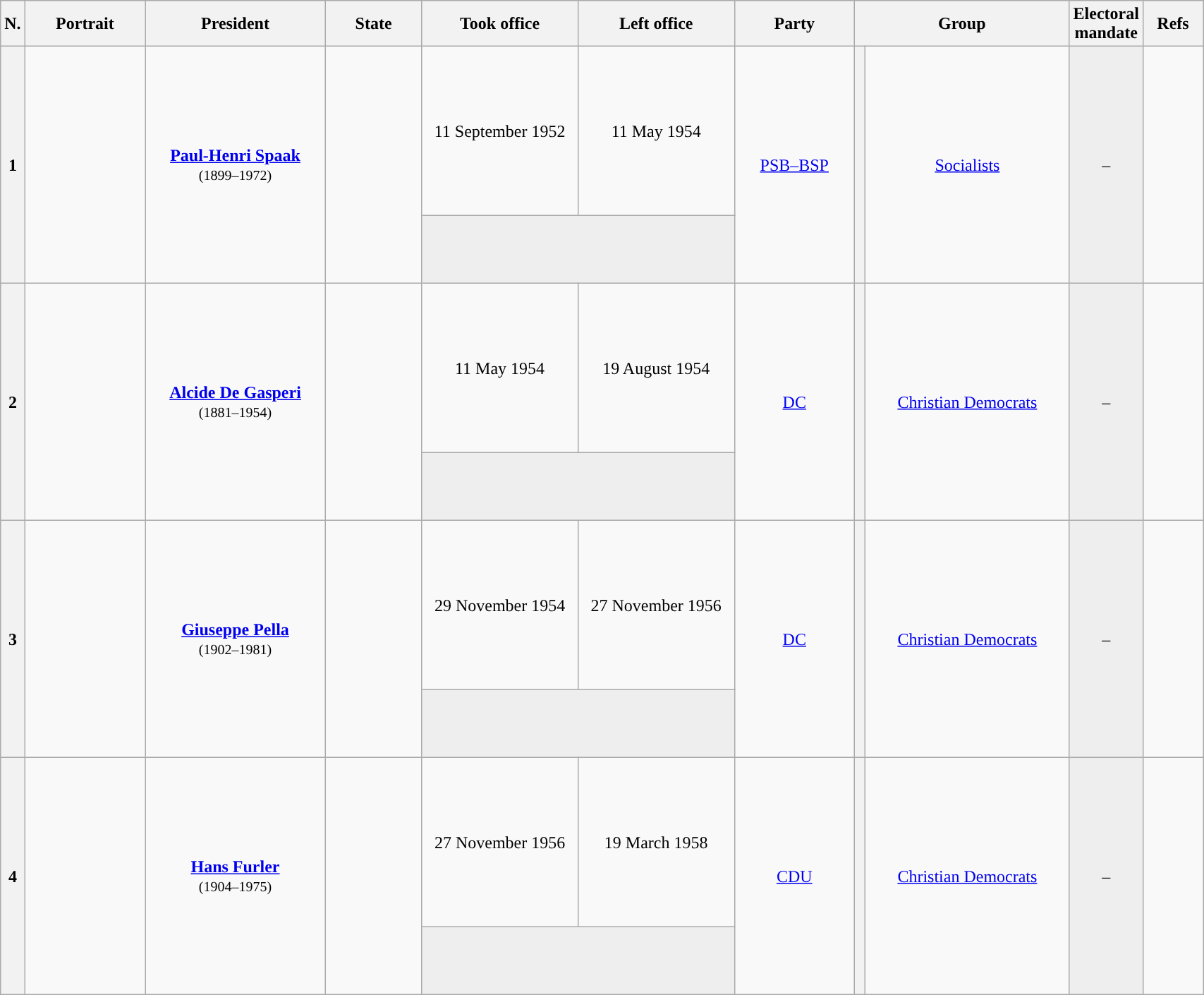<table class="wikitable" style="text-align:center; style="width=90%">
<tr>
<th width=1%>N.</th>
<th width=10%>Portrait</th>
<th width=15%>President<br></th>
<th width=8%>State</th>
<th width=13%>Took office</th>
<th width=13%>Left office</th>
<th width=10%>Party</th>
<th widht=10% colspan=2>Group</th>
<th width=5%>Electoral mandate</th>
<th width=5%>Refs</th>
</tr>
<tr style="height:10em;">
<th rowspan=2>1</th>
<td rowspan=2></td>
<td rowspan=2><strong><a href='#'>Paul-Henri Spaak</a></strong><br><small>(1899–1972)</small></td>
<td rowspan=2></td>
<td>11 September 1952</td>
<td>11 May 1954</td>
<td rowspan=2><a href='#'>PSB–BSP</a></td>
<th rowspan=2 style="background:"></th>
<td rowspan=2><a href='#'>Socialists</a></td>
<td rowspan=2 bgcolor=#EEEEEE>–</td>
<td rowspan=2></td>
</tr>
<tr style="height:4em;">
<td colspan=2 bgcolor=#EEEEEE></td>
</tr>
<tr style="height:10em;">
<th rowspan=2>2</th>
<td rowspan=2></td>
<td rowspan=2><strong><a href='#'>Alcide De Gasperi</a></strong><br><small>(1881–1954)</small></td>
<td rowspan=2></td>
<td>11 May 1954</td>
<td>19 August 1954</td>
<td rowspan=2><a href='#'>DC</a></td>
<th rowspan=2 style="background:"></th>
<td rowspan=2><a href='#'>Christian Democrats</a></td>
<td rowspan=2 bgcolor=#EEEEEE>–</td>
<td rowspan=2></td>
</tr>
<tr style="height:4em;">
<td colspan=2 bgcolor=#EEEEEE></td>
</tr>
<tr style="height:10em;">
<th rowspan=2>3</th>
<td rowspan=2></td>
<td rowspan=2><strong><a href='#'>Giuseppe Pella</a></strong><br><small>(1902–1981)</small></td>
<td rowspan=2></td>
<td>29 November 1954</td>
<td>27 November 1956</td>
<td rowspan=2><a href='#'>DC</a></td>
<th rowspan=2 style="background:"></th>
<td rowspan=2><a href='#'>Christian Democrats</a></td>
<td rowspan=2 bgcolor=#EEEEEE>–</td>
<td rowspan=2></td>
</tr>
<tr style="height:4em;">
<td colspan=2 bgcolor=#EEEEEE></td>
</tr>
<tr style="height:10em;">
<th rowspan=2>4</th>
<td rowspan=2></td>
<td rowspan=2><strong><a href='#'>Hans Furler</a></strong><br><small>(1904–1975)</small></td>
<td rowspan=2></td>
<td>27 November 1956</td>
<td>19 March 1958</td>
<td rowspan=2><a href='#'>CDU</a></td>
<th rowspan=2 style="background:"></th>
<td rowspan=2><a href='#'>Christian Democrats</a></td>
<td rowspan=2 bgcolor=#EEEEEE>–</td>
<td rowspan=2></td>
</tr>
<tr style="height:4em;">
<td colspan=2 bgcolor=#EEEEEE></td>
</tr>
</table>
